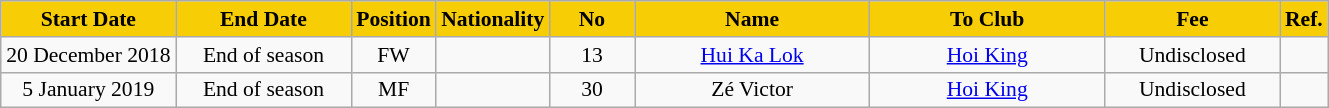<table class="wikitable" style="text-align:center; font-size:90%">
<tr>
<th style="background:#f7cd06; color:#000000; width:110px;">Start Date</th>
<th style="background:#f7cd06; color:#000000; width:110px;">End Date</th>
<th style="background:#f7cd06; color:#000000; width:50px;">Position</th>
<th style="background:#f7cd06; color:#000000; width:50px;">Nationality</th>
<th style="background:#f7cd06; color:#000000; width:50px;">No</th>
<th style="background:#f7cd06; color:#000000; width:150px;">Name</th>
<th style="background:#f7cd06; color:#000000; width:150px;">To Club</th>
<th style="background:#f7cd06; color:#000000; width:110px;">Fee</th>
<th style="background:#f7cd06; color:#000000; width:25px;">Ref.</th>
</tr>
<tr>
<td>20 December 2018</td>
<td>End of season</td>
<td>FW</td>
<td></td>
<td>13</td>
<td><a href='#'>Hui Ka Lok</a></td>
<td><a href='#'>Hoi King</a></td>
<td>Undisclosed</td>
<td></td>
</tr>
<tr>
<td>5 January 2019</td>
<td>End of season</td>
<td>MF</td>
<td></td>
<td>30</td>
<td>Zé Victor</td>
<td><a href='#'>Hoi King</a></td>
<td>Undisclosed</td>
<td></td>
</tr>
</table>
